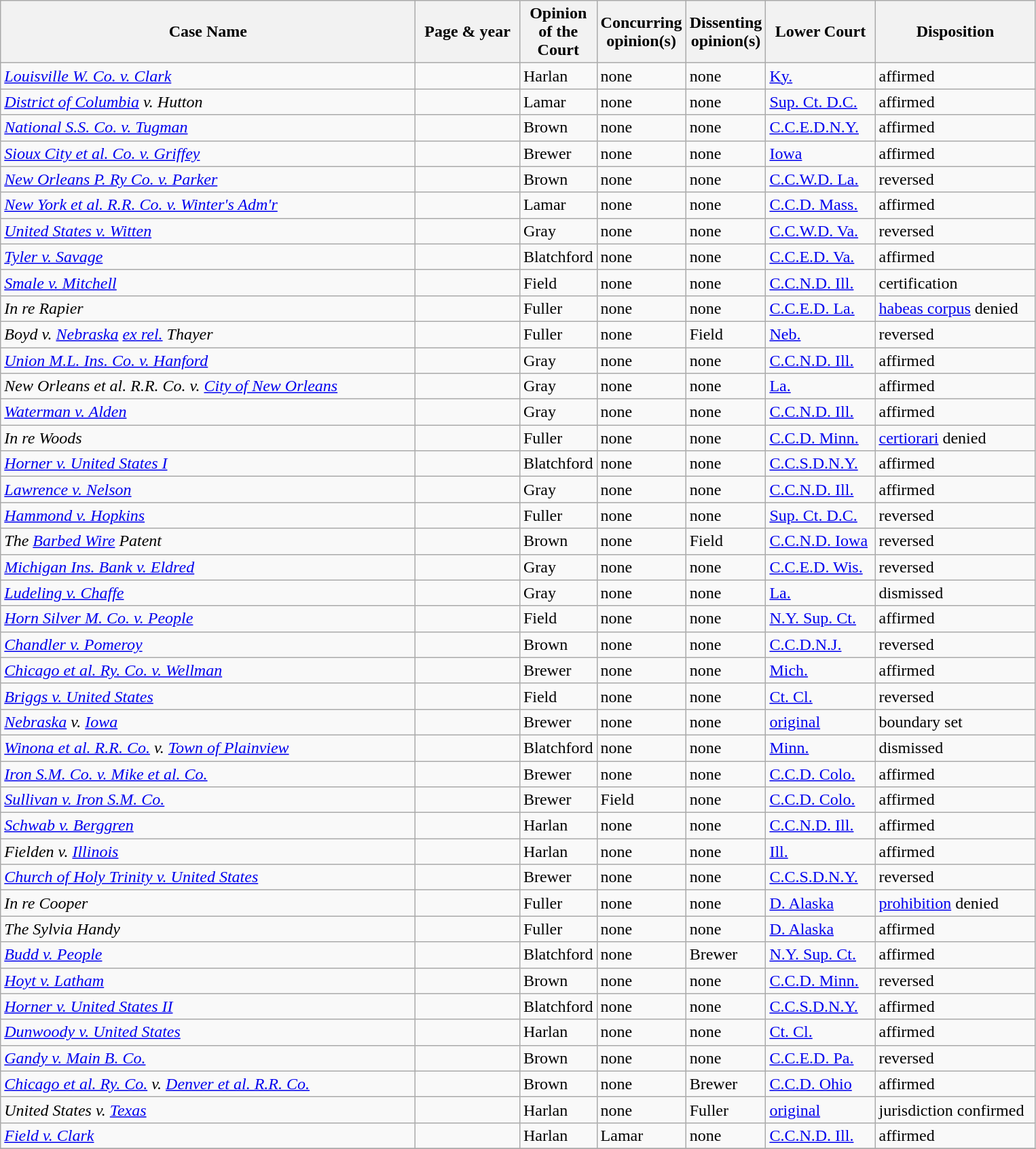<table class="wikitable sortable">
<tr>
<th scope="col" style="width: 400px;">Case Name</th>
<th scope="col" style="width: 95px;">Page & year</th>
<th scope="col" style="width: 10px;">Opinion of the Court</th>
<th scope="col" style="width: 10px;">Concurring opinion(s)</th>
<th scope="col" style="width: 10px;">Dissenting opinion(s)</th>
<th scope="col" style="width: 100px;">Lower Court</th>
<th scope="col" style="width: 150px;">Disposition</th>
</tr>
<tr>
<td><em><a href='#'>Louisville W. Co. v. Clark</a></em></td>
<td align="right"></td>
<td>Harlan</td>
<td>none</td>
<td>none</td>
<td><a href='#'>Ky.</a></td>
<td>affirmed</td>
</tr>
<tr>
<td><em><a href='#'>District of Columbia</a> v. Hutton</em></td>
<td align="right"></td>
<td>Lamar</td>
<td>none</td>
<td>none</td>
<td><a href='#'>Sup. Ct. D.C.</a></td>
<td>affirmed</td>
</tr>
<tr>
<td><em><a href='#'>National S.S. Co. v. Tugman</a></em></td>
<td align="right"></td>
<td>Brown</td>
<td>none</td>
<td>none</td>
<td><a href='#'>C.C.E.D.N.Y.</a></td>
<td>affirmed</td>
</tr>
<tr>
<td><em><a href='#'>Sioux City et al. Co. v. Griffey</a></em></td>
<td align="right"></td>
<td>Brewer</td>
<td>none</td>
<td>none</td>
<td><a href='#'>Iowa</a></td>
<td>affirmed</td>
</tr>
<tr>
<td><em><a href='#'>New Orleans P. Ry Co. v. Parker</a></em></td>
<td align="right"></td>
<td>Brown</td>
<td>none</td>
<td>none</td>
<td><a href='#'>C.C.W.D. La.</a></td>
<td>reversed</td>
</tr>
<tr>
<td><em><a href='#'>New York et al. R.R. Co. v. Winter's Adm'r</a></em></td>
<td align="right"></td>
<td>Lamar</td>
<td>none</td>
<td>none</td>
<td><a href='#'>C.C.D. Mass.</a></td>
<td>affirmed</td>
</tr>
<tr>
<td><em><a href='#'>United States v. Witten</a></em></td>
<td align="right"></td>
<td>Gray</td>
<td>none</td>
<td>none</td>
<td><a href='#'>C.C.W.D. Va.</a></td>
<td>reversed</td>
</tr>
<tr>
<td><em><a href='#'>Tyler v. Savage</a></em></td>
<td align="right"></td>
<td>Blatchford</td>
<td>none</td>
<td>none</td>
<td><a href='#'>C.C.E.D. Va.</a></td>
<td>affirmed</td>
</tr>
<tr>
<td><em><a href='#'>Smale v. Mitchell</a></em></td>
<td align="right"></td>
<td>Field</td>
<td>none</td>
<td>none</td>
<td><a href='#'>C.C.N.D. Ill.</a></td>
<td>certification</td>
</tr>
<tr>
<td><em>In re Rapier</em></td>
<td align="right"></td>
<td>Fuller</td>
<td>none</td>
<td>none</td>
<td><a href='#'>C.C.E.D. La.</a></td>
<td><a href='#'>habeas corpus</a> denied</td>
</tr>
<tr>
<td><em>Boyd v. <a href='#'>Nebraska</a> <a href='#'>ex rel.</a> Thayer</em></td>
<td align="right"></td>
<td>Fuller</td>
<td>none</td>
<td>Field</td>
<td><a href='#'>Neb.</a></td>
<td>reversed</td>
</tr>
<tr>
<td><em><a href='#'>Union M.L. Ins. Co. v. Hanford</a></em></td>
<td align="right"></td>
<td>Gray</td>
<td>none</td>
<td>none</td>
<td><a href='#'>C.C.N.D. Ill.</a></td>
<td>affirmed</td>
</tr>
<tr>
<td><em>New Orleans et al. R.R. Co. v. <a href='#'>City of New Orleans</a></em></td>
<td align="right"></td>
<td>Gray</td>
<td>none</td>
<td>none</td>
<td><a href='#'>La.</a></td>
<td>affirmed</td>
</tr>
<tr>
<td><em><a href='#'>Waterman v. Alden</a></em></td>
<td align="right"></td>
<td>Gray</td>
<td>none</td>
<td>none</td>
<td><a href='#'>C.C.N.D. Ill.</a></td>
<td>affirmed</td>
</tr>
<tr>
<td><em>In re Woods</em></td>
<td align="right"></td>
<td>Fuller</td>
<td>none</td>
<td>none</td>
<td><a href='#'>C.C.D. Minn.</a></td>
<td><a href='#'>certiorari</a> denied</td>
</tr>
<tr>
<td><em><a href='#'>Horner v. United States I</a></em></td>
<td align="right"></td>
<td>Blatchford</td>
<td>none</td>
<td>none</td>
<td><a href='#'>C.C.S.D.N.Y.</a></td>
<td>affirmed</td>
</tr>
<tr>
<td><em><a href='#'>Lawrence v. Nelson</a></em></td>
<td align="right"></td>
<td>Gray</td>
<td>none</td>
<td>none</td>
<td><a href='#'>C.C.N.D. Ill.</a></td>
<td>affirmed</td>
</tr>
<tr>
<td><em><a href='#'>Hammond v. Hopkins</a></em></td>
<td align="right"></td>
<td>Fuller</td>
<td>none</td>
<td>none</td>
<td><a href='#'>Sup. Ct. D.C.</a></td>
<td>reversed</td>
</tr>
<tr>
<td><em>The <a href='#'>Barbed Wire</a> Patent</em></td>
<td align="right"></td>
<td>Brown</td>
<td>none</td>
<td>Field</td>
<td><a href='#'>C.C.N.D. Iowa</a></td>
<td>reversed</td>
</tr>
<tr>
<td><em><a href='#'>Michigan Ins. Bank v. Eldred</a></em></td>
<td align="right"></td>
<td>Gray</td>
<td>none</td>
<td>none</td>
<td><a href='#'>C.C.E.D. Wis.</a></td>
<td>reversed</td>
</tr>
<tr>
<td><em><a href='#'>Ludeling v. Chaffe</a></em></td>
<td align="right"></td>
<td>Gray</td>
<td>none</td>
<td>none</td>
<td><a href='#'>La.</a></td>
<td>dismissed</td>
</tr>
<tr>
<td><em><a href='#'>Horn Silver M. Co. v. People</a></em></td>
<td align="right"></td>
<td>Field</td>
<td>none</td>
<td>none</td>
<td><a href='#'>N.Y. Sup. Ct.</a></td>
<td>affirmed</td>
</tr>
<tr>
<td><em><a href='#'>Chandler v. Pomeroy</a></em></td>
<td align="right"></td>
<td>Brown</td>
<td>none</td>
<td>none</td>
<td><a href='#'>C.C.D.N.J.</a></td>
<td>reversed</td>
</tr>
<tr>
<td><em><a href='#'>Chicago et al. Ry. Co. v. Wellman</a></em></td>
<td align="right"></td>
<td>Brewer</td>
<td>none</td>
<td>none</td>
<td><a href='#'>Mich.</a></td>
<td>affirmed</td>
</tr>
<tr>
<td><em><a href='#'>Briggs v. United States</a></em></td>
<td align="right"></td>
<td>Field</td>
<td>none</td>
<td>none</td>
<td><a href='#'>Ct. Cl.</a></td>
<td>reversed</td>
</tr>
<tr>
<td><em><a href='#'>Nebraska</a> v. <a href='#'>Iowa</a></em></td>
<td align="right"></td>
<td>Brewer</td>
<td>none</td>
<td>none</td>
<td><a href='#'>original</a></td>
<td>boundary set</td>
</tr>
<tr>
<td><em><a href='#'>Winona et al. R.R. Co.</a> v. <a href='#'>Town of Plainview</a></em></td>
<td align="right"></td>
<td>Blatchford</td>
<td>none</td>
<td>none</td>
<td><a href='#'>Minn.</a></td>
<td>dismissed</td>
</tr>
<tr>
<td><em><a href='#'>Iron S.M. Co. v. Mike et al. Co.</a></em></td>
<td align="right"></td>
<td>Brewer</td>
<td>none</td>
<td>none</td>
<td><a href='#'>C.C.D. Colo.</a></td>
<td>affirmed</td>
</tr>
<tr>
<td><em><a href='#'>Sullivan v. Iron S.M. Co.</a></em></td>
<td align="right"></td>
<td>Brewer</td>
<td>Field</td>
<td>none</td>
<td><a href='#'>C.C.D. Colo.</a></td>
<td>affirmed</td>
</tr>
<tr>
<td><em><a href='#'>Schwab v. Berggren</a></em></td>
<td align="right"></td>
<td>Harlan</td>
<td>none</td>
<td>none</td>
<td><a href='#'>C.C.N.D. Ill.</a></td>
<td>affirmed</td>
</tr>
<tr>
<td><em>Fielden v. <a href='#'>Illinois</a></em></td>
<td align="right"></td>
<td>Harlan</td>
<td>none</td>
<td>none</td>
<td><a href='#'>Ill.</a></td>
<td>affirmed</td>
</tr>
<tr>
<td><em><a href='#'>Church of Holy Trinity v. United States</a></em></td>
<td align="right"></td>
<td>Brewer</td>
<td>none</td>
<td>none</td>
<td><a href='#'>C.C.S.D.N.Y.</a></td>
<td>reversed</td>
</tr>
<tr>
<td><em>In re Cooper</em></td>
<td align="right"></td>
<td>Fuller</td>
<td>none</td>
<td>none</td>
<td><a href='#'>D. Alaska</a></td>
<td><a href='#'>prohibition</a> denied</td>
</tr>
<tr>
<td><em>The Sylvia Handy</em></td>
<td align="right"></td>
<td>Fuller</td>
<td>none</td>
<td>none</td>
<td><a href='#'>D. Alaska</a></td>
<td>affirmed</td>
</tr>
<tr>
<td><em><a href='#'>Budd v. People</a></em></td>
<td align="right"></td>
<td>Blatchford</td>
<td>none</td>
<td>Brewer</td>
<td><a href='#'>N.Y. Sup. Ct.</a></td>
<td>affirmed</td>
</tr>
<tr>
<td><em><a href='#'>Hoyt v. Latham</a></em></td>
<td align="right"></td>
<td>Brown</td>
<td>none</td>
<td>none</td>
<td><a href='#'>C.C.D. Minn.</a></td>
<td>reversed</td>
</tr>
<tr>
<td><em><a href='#'>Horner v. United States II</a></em></td>
<td align="right"></td>
<td>Blatchford</td>
<td>none</td>
<td>none</td>
<td><a href='#'>C.C.S.D.N.Y.</a></td>
<td>affirmed</td>
</tr>
<tr>
<td><em><a href='#'>Dunwoody v. United States</a></em></td>
<td align="right"></td>
<td>Harlan</td>
<td>none</td>
<td>none</td>
<td><a href='#'>Ct. Cl.</a></td>
<td>affirmed</td>
</tr>
<tr>
<td><em><a href='#'>Gandy v. Main B. Co.</a></em></td>
<td align="right"></td>
<td>Brown</td>
<td>none</td>
<td>none</td>
<td><a href='#'>C.C.E.D. Pa.</a></td>
<td>reversed</td>
</tr>
<tr>
<td><em><a href='#'>Chicago et al. Ry. Co.</a> v. <a href='#'>Denver et al. R.R. Co.</a></em></td>
<td align="right"></td>
<td>Brown</td>
<td>none</td>
<td>Brewer</td>
<td><a href='#'>C.C.D. Ohio</a></td>
<td>affirmed</td>
</tr>
<tr>
<td><em>United States v. <a href='#'>Texas</a></em></td>
<td align="right"></td>
<td>Harlan</td>
<td>none</td>
<td>Fuller</td>
<td><a href='#'>original</a></td>
<td>jurisdiction confirmed</td>
</tr>
<tr>
<td><em><a href='#'>Field v. Clark</a></em></td>
<td align="right"></td>
<td>Harlan</td>
<td>Lamar</td>
<td>none</td>
<td><a href='#'>C.C.N.D. Ill.</a></td>
<td>affirmed</td>
</tr>
<tr>
</tr>
</table>
